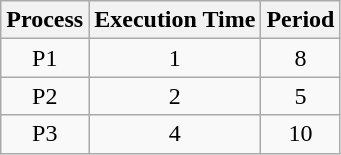<table class="wikitable">
<tr align="center" cellpadding="20">
<th>Process</th>
<th>Execution Time</th>
<th>Period</th>
</tr>
<tr align="center">
<td>P1</td>
<td>1</td>
<td>8</td>
</tr>
<tr align="center">
<td>P2</td>
<td>2</td>
<td>5</td>
</tr>
<tr align="center">
<td>P3</td>
<td>4</td>
<td>10</td>
</tr>
</table>
